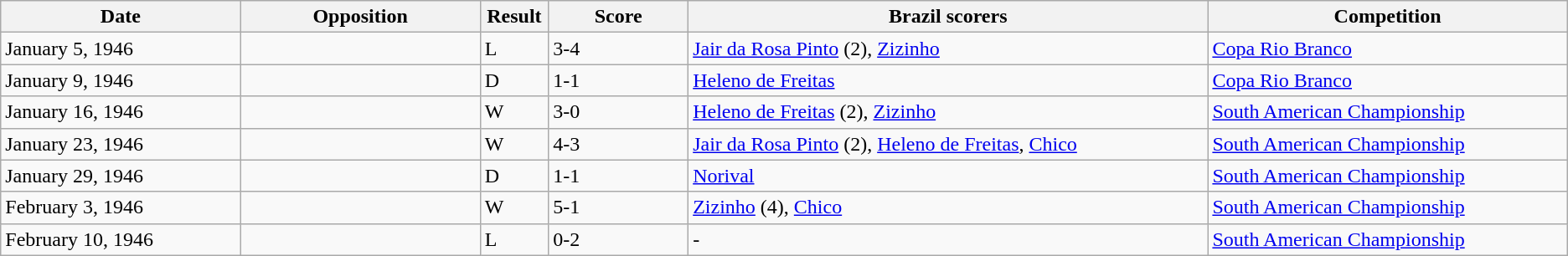<table class="wikitable" style="text-align: left;">
<tr>
<th width=12%>Date</th>
<th width=12%>Opposition</th>
<th width=1%>Result</th>
<th width=7%>Score</th>
<th width=26%>Brazil scorers</th>
<th width=18%>Competition</th>
</tr>
<tr>
<td>January 5, 1946</td>
<td></td>
<td>L</td>
<td>3-4</td>
<td><a href='#'>Jair da Rosa Pinto</a> (2), <a href='#'>Zizinho</a></td>
<td><a href='#'>Copa Rio Branco</a></td>
</tr>
<tr>
<td>January 9, 1946</td>
<td></td>
<td>D</td>
<td>1-1</td>
<td><a href='#'>Heleno de Freitas</a></td>
<td><a href='#'>Copa Rio Branco</a></td>
</tr>
<tr>
<td>January 16, 1946</td>
<td></td>
<td>W</td>
<td>3-0</td>
<td><a href='#'>Heleno de Freitas</a> (2), <a href='#'>Zizinho</a></td>
<td><a href='#'>South American Championship</a></td>
</tr>
<tr>
<td>January 23, 1946</td>
<td></td>
<td>W</td>
<td>4-3</td>
<td><a href='#'>Jair da Rosa Pinto</a> (2), <a href='#'>Heleno de Freitas</a>, <a href='#'>Chico</a></td>
<td><a href='#'>South American Championship</a></td>
</tr>
<tr>
<td>January 29, 1946</td>
<td></td>
<td>D</td>
<td>1-1</td>
<td><a href='#'>Norival</a></td>
<td><a href='#'>South American Championship</a></td>
</tr>
<tr>
<td>February 3, 1946</td>
<td></td>
<td>W</td>
<td>5-1</td>
<td><a href='#'>Zizinho</a> (4), <a href='#'>Chico</a></td>
<td><a href='#'>South American Championship</a></td>
</tr>
<tr>
<td>February 10, 1946</td>
<td></td>
<td>L</td>
<td>0-2</td>
<td>-</td>
<td><a href='#'>South American Championship</a></td>
</tr>
</table>
